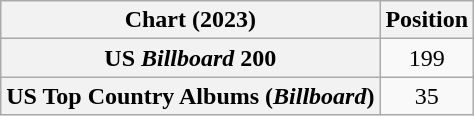<table class="wikitable sortable plainrowheaders" style="text-align:center">
<tr>
<th scope="col">Chart (2023)</th>
<th scope="col">Position</th>
</tr>
<tr>
<th scope="row">US <em>Billboard</em> 200</th>
<td>199</td>
</tr>
<tr>
<th scope="row">US Top Country Albums (<em>Billboard</em>)</th>
<td>35</td>
</tr>
</table>
